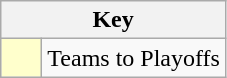<table class="wikitable" style="text-align: center;">
<tr>
<th colspan=2>Key</th>
</tr>
<tr>
<td style="background:#ffffcc; width:20px;"></td>
<td align=left>Teams to Playoffs</td>
</tr>
</table>
